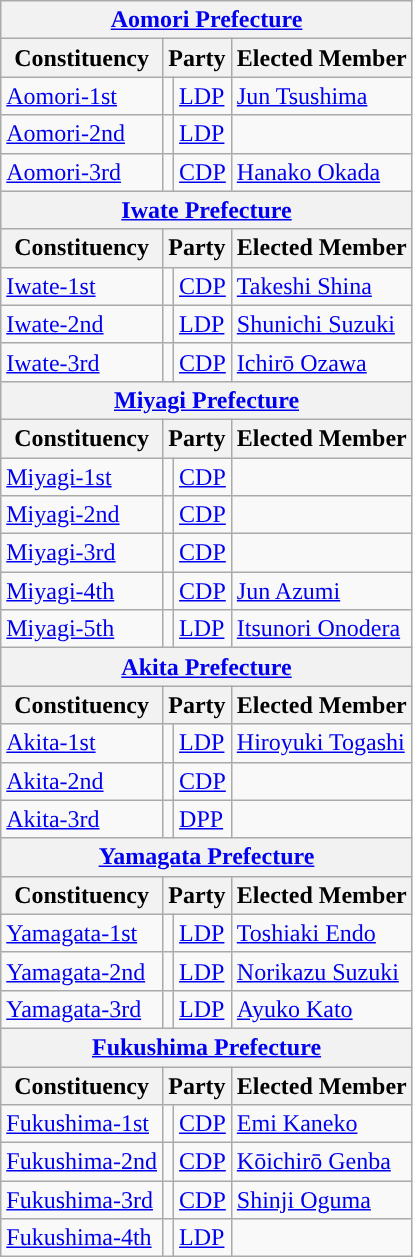<table class="wikitable">
<tr>
<th colspan=4><a href='#'>Aomori Prefecture</a></th>
</tr>
<tr>
<th>Constituency</th>
<th colspan=2>Party</th>
<th>Elected Member</th>
</tr>
<tr>
<td><a href='#'>Aomori-1st</a></td>
<td style="background:"></td>
<td><a href='#'>LDP</a></td>
<td><a href='#'>Jun Tsushima</a></td>
</tr>
<tr>
<td><a href='#'>Aomori-2nd</a></td>
<td style="background:"></td>
<td><a href='#'>LDP</a></td>
<td></td>
</tr>
<tr>
<td><a href='#'>Aomori-3rd</a></td>
<td style="background:"></td>
<td><a href='#'>CDP</a></td>
<td><a href='#'>Hanako Okada</a></td>
</tr>
<tr>
<th colspan=4><a href='#'>Iwate Prefecture</a></th>
</tr>
<tr>
<th>Constituency</th>
<th colspan=2>Party</th>
<th>Elected Member</th>
</tr>
<tr>
<td><a href='#'>Iwate-1st</a></td>
<td style="background:"></td>
<td><a href='#'>CDP</a></td>
<td><a href='#'>Takeshi Shina</a></td>
</tr>
<tr>
<td><a href='#'>Iwate-2nd</a></td>
<td style="background:"></td>
<td><a href='#'>LDP</a></td>
<td><a href='#'>Shunichi Suzuki</a></td>
</tr>
<tr>
<td><a href='#'>Iwate-3rd</a></td>
<td style="background:"></td>
<td><a href='#'>CDP</a></td>
<td><a href='#'>Ichirō Ozawa</a></td>
</tr>
<tr>
<th colspan=4><a href='#'>Miyagi Prefecture</a></th>
</tr>
<tr>
<th>Constituency</th>
<th colspan=2>Party</th>
<th>Elected Member</th>
</tr>
<tr>
<td><a href='#'>Miyagi-1st</a></td>
<td style="background:"></td>
<td><a href='#'>CDP</a></td>
<td></td>
</tr>
<tr>
<td><a href='#'>Miyagi-2nd</a></td>
<td style="background:"></td>
<td><a href='#'>CDP</a></td>
<td></td>
</tr>
<tr>
<td><a href='#'>Miyagi-3rd</a></td>
<td style="background:"></td>
<td><a href='#'>CDP</a></td>
<td></td>
</tr>
<tr>
<td><a href='#'>Miyagi-4th</a></td>
<td style="background:"></td>
<td><a href='#'>CDP</a></td>
<td><a href='#'>Jun Azumi</a></td>
</tr>
<tr>
<td><a href='#'>Miyagi-5th</a></td>
<td style="background:"></td>
<td><a href='#'>LDP</a></td>
<td><a href='#'>Itsunori Onodera</a></td>
</tr>
<tr>
<th colspan=4><a href='#'>Akita Prefecture</a></th>
</tr>
<tr>
<th>Constituency</th>
<th colspan=2>Party</th>
<th>Elected Member</th>
</tr>
<tr>
<td><a href='#'>Akita-1st</a></td>
<td style="background:"></td>
<td><a href='#'>LDP</a></td>
<td><a href='#'>Hiroyuki Togashi</a></td>
</tr>
<tr>
<td><a href='#'>Akita-2nd</a></td>
<td style="background:"></td>
<td><a href='#'>CDP</a></td>
<td></td>
</tr>
<tr>
<td><a href='#'>Akita-3rd</a></td>
<td style="background:"></td>
<td><a href='#'>DPP</a></td>
<td></td>
</tr>
<tr>
<th colspan=4><a href='#'>Yamagata Prefecture</a></th>
</tr>
<tr>
<th>Constituency</th>
<th colspan=2>Party</th>
<th>Elected Member</th>
</tr>
<tr>
<td><a href='#'>Yamagata-1st</a></td>
<td style="background:"></td>
<td><a href='#'>LDP</a></td>
<td><a href='#'>Toshiaki Endo</a></td>
</tr>
<tr>
<td><a href='#'>Yamagata-2nd</a></td>
<td style="background:"></td>
<td><a href='#'>LDP</a></td>
<td><a href='#'>Norikazu Suzuki</a></td>
</tr>
<tr>
<td><a href='#'>Yamagata-3rd</a></td>
<td style="background:"></td>
<td><a href='#'>LDP</a></td>
<td><a href='#'>Ayuko Kato</a></td>
</tr>
<tr>
<th colspan=4><a href='#'>Fukushima Prefecture</a></th>
</tr>
<tr>
<th>Constituency</th>
<th colspan=2>Party</th>
<th>Elected Member</th>
</tr>
<tr>
<td><a href='#'>Fukushima-1st</a></td>
<td style="background:"></td>
<td><a href='#'>CDP</a></td>
<td><a href='#'>Emi Kaneko</a></td>
</tr>
<tr>
<td><a href='#'>Fukushima-2nd</a></td>
<td style="background:"></td>
<td><a href='#'>CDP</a></td>
<td><a href='#'>Kōichirō Genba</a></td>
</tr>
<tr>
<td><a href='#'>Fukushima-3rd</a></td>
<td style="background:"></td>
<td><a href='#'>CDP</a></td>
<td><a href='#'>Shinji Oguma</a></td>
</tr>
<tr>
<td><a href='#'>Fukushima-4th</a></td>
<td style="background:"></td>
<td><a href='#'>LDP</a></td>
<td></td>
</tr>
</table>
